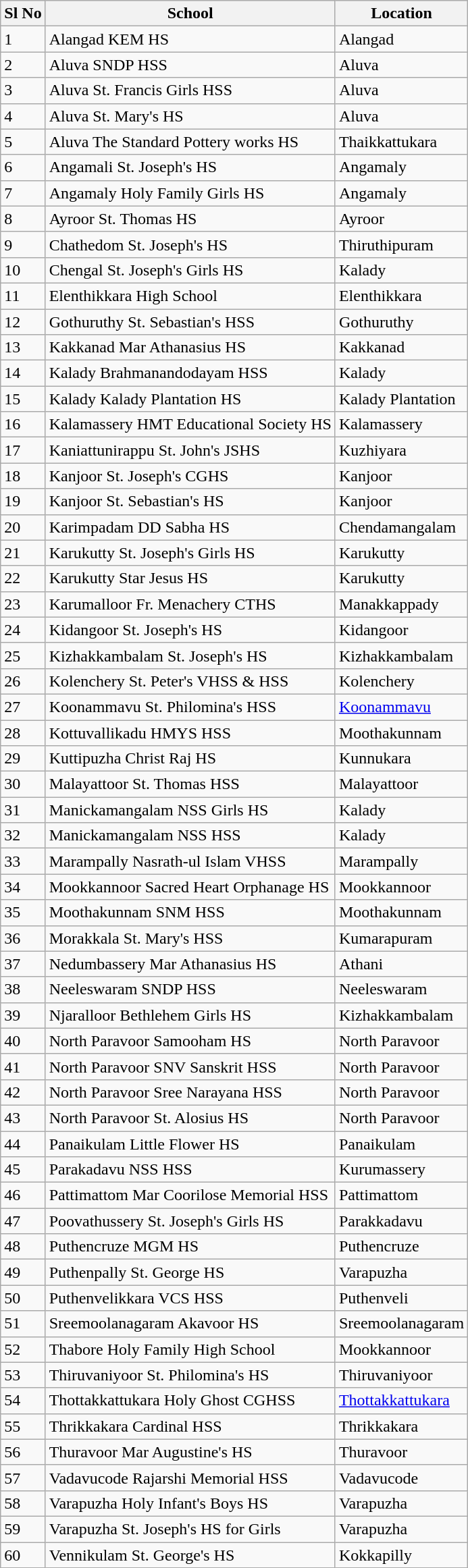<table class="sortable wikitable">
<tr>
<th>Sl No</th>
<th>School</th>
<th>Location</th>
</tr>
<tr>
<td>1</td>
<td>Alangad KEM HS</td>
<td>Alangad</td>
</tr>
<tr>
<td>2</td>
<td>Aluva SNDP HSS</td>
<td>Aluva</td>
</tr>
<tr>
<td>3</td>
<td>Aluva St. Francis Girls HSS</td>
<td>Aluva</td>
</tr>
<tr>
<td>4</td>
<td>Aluva St. Mary's HS</td>
<td>Aluva</td>
</tr>
<tr>
<td>5</td>
<td>Aluva The Standard Pottery works HS</td>
<td>Thaikkattukara</td>
</tr>
<tr>
<td>6</td>
<td>Angamali St. Joseph's HS</td>
<td>Angamaly</td>
</tr>
<tr>
<td>7</td>
<td>Angamaly Holy Family Girls HS</td>
<td>Angamaly</td>
</tr>
<tr>
<td>8</td>
<td>Ayroor St. Thomas HS</td>
<td>Ayroor</td>
</tr>
<tr>
<td>9</td>
<td>Chathedom St. Joseph's HS</td>
<td>Thiruthipuram</td>
</tr>
<tr>
<td>10</td>
<td>Chengal St. Joseph's Girls HS</td>
<td>Kalady</td>
</tr>
<tr>
<td>11</td>
<td>Elenthikkara High School</td>
<td>Elenthikkara</td>
</tr>
<tr>
<td>12</td>
<td>Gothuruthy St. Sebastian's HSS</td>
<td>Gothuruthy</td>
</tr>
<tr>
<td>13</td>
<td>Kakkanad Mar Athanasius HS</td>
<td>Kakkanad</td>
</tr>
<tr>
<td>14</td>
<td>Kalady Brahmanandodayam HSS</td>
<td>Kalady</td>
</tr>
<tr>
<td>15</td>
<td>Kalady Kalady Plantation HS</td>
<td>Kalady Plantation</td>
</tr>
<tr>
<td>16</td>
<td>Kalamassery HMT Educational Society HS</td>
<td>Kalamassery</td>
</tr>
<tr>
<td>17</td>
<td>Kaniattunirappu St. John's JSHS</td>
<td>Kuzhiyara</td>
</tr>
<tr>
<td>18</td>
<td>Kanjoor St. Joseph's CGHS</td>
<td>Kanjoor</td>
</tr>
<tr>
<td>19</td>
<td>Kanjoor St. Sebastian's HS</td>
<td>Kanjoor</td>
</tr>
<tr>
<td>20</td>
<td>Karimpadam DD Sabha HS</td>
<td>Chendamangalam</td>
</tr>
<tr>
<td>21</td>
<td>Karukutty St. Joseph's Girls HS</td>
<td>Karukutty</td>
</tr>
<tr>
<td>22</td>
<td>Karukutty Star Jesus HS</td>
<td>Karukutty</td>
</tr>
<tr>
<td>23</td>
<td>Karumalloor Fr. Menachery CTHS</td>
<td>Manakkappady</td>
</tr>
<tr>
<td>24</td>
<td>Kidangoor St. Joseph's HS</td>
<td>Kidangoor</td>
</tr>
<tr>
<td>25</td>
<td>Kizhakkambalam St. Joseph's HS</td>
<td>Kizhakkambalam</td>
</tr>
<tr>
<td>26</td>
<td>Kolenchery St. Peter's VHSS & HSS</td>
<td>Kolenchery</td>
</tr>
<tr>
<td>27</td>
<td>Koonammavu St. Philomina's HSS</td>
<td><a href='#'>Koonammavu</a></td>
</tr>
<tr>
<td>28</td>
<td>Kottuvallikadu HMYS HSS</td>
<td>Moothakunnam</td>
</tr>
<tr>
<td>29</td>
<td>Kuttipuzha Christ Raj HS</td>
<td>Kunnukara</td>
</tr>
<tr>
<td>30</td>
<td>Malayattoor St. Thomas HSS</td>
<td>Malayattoor</td>
</tr>
<tr>
<td>31</td>
<td>Manickamangalam NSS Girls HS</td>
<td>Kalady</td>
</tr>
<tr>
<td>32</td>
<td>Manickamangalam NSS HSS</td>
<td>Kalady</td>
</tr>
<tr>
<td>33</td>
<td>Marampally Nasrath-ul Islam VHSS</td>
<td>Marampally</td>
</tr>
<tr>
<td>34</td>
<td>Mookkannoor Sacred Heart Orphanage HS</td>
<td>Mookkannoor</td>
</tr>
<tr>
<td>35</td>
<td>Moothakunnam SNM HSS</td>
<td>Moothakunnam</td>
</tr>
<tr>
<td>36</td>
<td>Morakkala St. Mary's HSS</td>
<td>Kumarapuram</td>
</tr>
<tr>
<td>37</td>
<td>Nedumbassery Mar Athanasius HS</td>
<td>Athani</td>
</tr>
<tr>
<td>38</td>
<td>Neeleswaram SNDP HSS</td>
<td>Neeleswaram</td>
</tr>
<tr>
<td>39</td>
<td>Njaralloor Bethlehem Girls HS</td>
<td>Kizhakkambalam</td>
</tr>
<tr>
<td>40</td>
<td>North Paravoor Samooham HS</td>
<td>North Paravoor</td>
</tr>
<tr>
<td>41</td>
<td>North Paravoor SNV Sanskrit HSS</td>
<td>North Paravoor</td>
</tr>
<tr>
<td>42</td>
<td>North Paravoor Sree Narayana HSS</td>
<td>North Paravoor</td>
</tr>
<tr>
<td>43</td>
<td>North Paravoor St. Alosius HS</td>
<td>North Paravoor</td>
</tr>
<tr>
<td>44</td>
<td>Panaikulam Little Flower HS</td>
<td>Panaikulam</td>
</tr>
<tr>
<td>45</td>
<td>Parakadavu NSS HSS</td>
<td>Kurumassery</td>
</tr>
<tr>
<td>46</td>
<td>Pattimattom Mar Coorilose Memorial HSS</td>
<td>Pattimattom</td>
</tr>
<tr>
<td>47</td>
<td>Poovathussery St. Joseph's Girls HS</td>
<td>Parakkadavu</td>
</tr>
<tr>
<td>48</td>
<td>Puthencruze MGM HS</td>
<td>Puthencruze</td>
</tr>
<tr>
<td>49</td>
<td>Puthenpally St. George HS</td>
<td>Varapuzha</td>
</tr>
<tr>
<td>50</td>
<td>Puthenvelikkara VCS HSS</td>
<td>Puthenveli</td>
</tr>
<tr>
<td>51</td>
<td>Sreemoolanagaram Akavoor HS</td>
<td>Sreemoolanagaram</td>
</tr>
<tr>
<td>52</td>
<td>Thabore Holy Family High School</td>
<td>Mookkannoor</td>
</tr>
<tr>
<td>53</td>
<td>Thiruvaniyoor St. Philomina's HS</td>
<td>Thiruvaniyoor</td>
</tr>
<tr>
<td>54</td>
<td>Thottakkattukara Holy Ghost CGHSS</td>
<td><a href='#'>Thottakkattukara</a></td>
</tr>
<tr>
<td>55</td>
<td>Thrikkakara Cardinal HSS</td>
<td>Thrikkakara</td>
</tr>
<tr>
<td>56</td>
<td>Thuravoor Mar Augustine's HS</td>
<td>Thuravoor</td>
</tr>
<tr>
<td>57</td>
<td>Vadavucode Rajarshi Memorial HSS</td>
<td>Vadavucode</td>
</tr>
<tr>
<td>58</td>
<td>Varapuzha Holy Infant's Boys HS</td>
<td>Varapuzha</td>
</tr>
<tr>
<td>59</td>
<td>Varapuzha St. Joseph's HS for Girls</td>
<td>Varapuzha</td>
</tr>
<tr>
<td>60</td>
<td>Vennikulam St. George's HS</td>
<td>Kokkapilly</td>
</tr>
</table>
